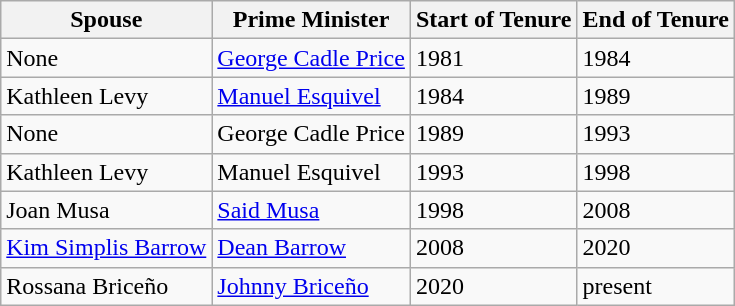<table class="wikitable">
<tr>
<th>Spouse</th>
<th>Prime Minister</th>
<th>Start of Tenure</th>
<th>End of Tenure</th>
</tr>
<tr>
<td>None</td>
<td><a href='#'>George Cadle Price</a></td>
<td>1981</td>
<td>1984</td>
</tr>
<tr>
<td>Kathleen Levy</td>
<td><a href='#'>Manuel Esquivel</a></td>
<td>1984</td>
<td>1989</td>
</tr>
<tr>
<td>None</td>
<td>George Cadle Price</td>
<td>1989</td>
<td>1993</td>
</tr>
<tr>
<td>Kathleen Levy</td>
<td>Manuel Esquivel</td>
<td>1993</td>
<td>1998</td>
</tr>
<tr>
<td>Joan Musa</td>
<td><a href='#'>Said Musa</a></td>
<td>1998</td>
<td>2008</td>
</tr>
<tr>
<td><a href='#'>Kim Simplis Barrow</a></td>
<td><a href='#'>Dean Barrow</a></td>
<td>2008</td>
<td>2020</td>
</tr>
<tr>
<td>Rossana Briceño</td>
<td><a href='#'>Johnny Briceño</a></td>
<td>2020</td>
<td>present</td>
</tr>
</table>
